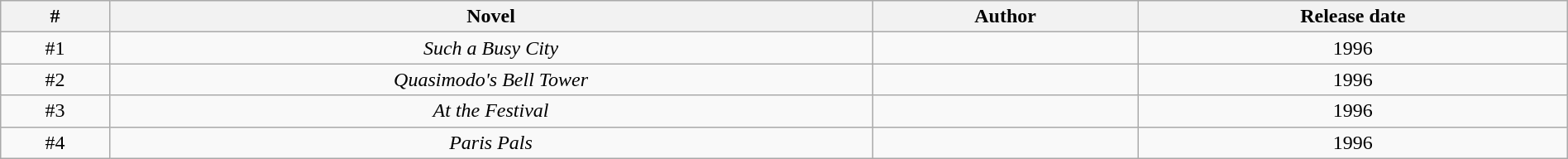<table class="wikitable sortable" width="100%" border="1" style="font-size: 100%; text-align:center">
<tr>
<th>#</th>
<th>Novel</th>
<th>Author</th>
<th>Release date</th>
</tr>
<tr>
<td>#1</td>
<td><em>Such a Busy City</em></td>
<td></td>
<td>1996</td>
</tr>
<tr>
<td>#2</td>
<td><em>Quasimodo's Bell Tower</em></td>
<td></td>
<td>1996</td>
</tr>
<tr>
<td>#3</td>
<td><em>At the Festival</em></td>
<td></td>
<td>1996</td>
</tr>
<tr>
<td>#4</td>
<td><em>Paris Pals</em></td>
<td></td>
<td>1996</td>
</tr>
</table>
